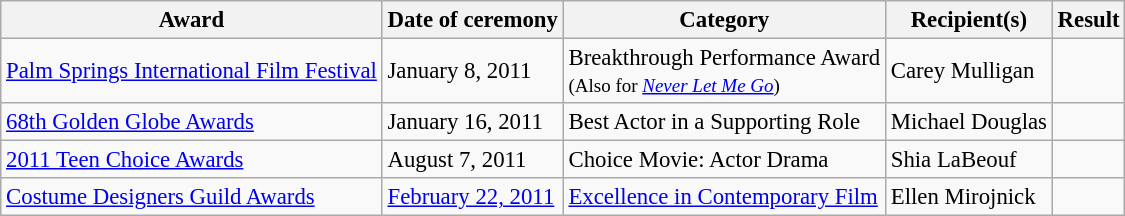<table class="wikitable" style="font-size: 95%;">
<tr>
<th>Award</th>
<th>Date of ceremony</th>
<th>Category</th>
<th>Recipient(s)</th>
<th>Result</th>
</tr>
<tr>
<td><a href='#'>Palm Springs International Film Festival</a></td>
<td>January 8, 2011</td>
<td>Breakthrough Performance Award<br><small>(Also for <em><a href='#'>Never Let Me Go</a></em>)</small></td>
<td>Carey Mulligan</td>
<td></td>
</tr>
<tr>
<td><a href='#'>68th Golden Globe Awards</a></td>
<td>January 16, 2011</td>
<td>Best Actor in a Supporting Role</td>
<td>Michael Douglas</td>
<td></td>
</tr>
<tr>
<td><a href='#'>2011 Teen Choice Awards</a></td>
<td>August 7, 2011</td>
<td>Choice Movie: Actor Drama</td>
<td>Shia LaBeouf</td>
<td></td>
</tr>
<tr>
<td><a href='#'>Costume Designers Guild Awards</a></td>
<td><a href='#'>February 22, 2011</a></td>
<td><a href='#'>Excellence in Contemporary Film</a></td>
<td>Ellen Mirojnick</td>
<td></td>
</tr>
</table>
